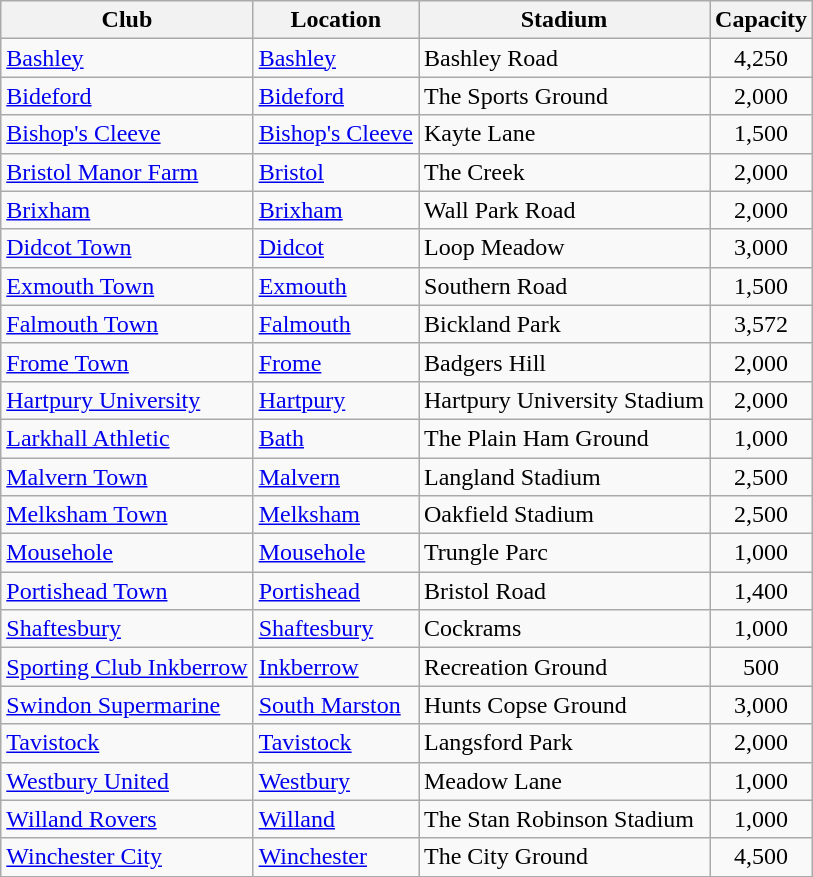<table class="wikitable sortable">
<tr>
<th>Club</th>
<th>Location</th>
<th>Stadium</th>
<th>Capacity</th>
</tr>
<tr>
<td><a href='#'>Bashley</a></td>
<td><a href='#'>Bashley</a></td>
<td>Bashley Road</td>
<td align="center">4,250</td>
</tr>
<tr>
<td><a href='#'>Bideford</a></td>
<td><a href='#'>Bideford</a></td>
<td>The Sports Ground</td>
<td align="center">2,000</td>
</tr>
<tr>
<td><a href='#'>Bishop's Cleeve</a></td>
<td><a href='#'>Bishop's Cleeve</a></td>
<td>Kayte Lane</td>
<td align="center">1,500</td>
</tr>
<tr>
<td><a href='#'>Bristol Manor Farm</a></td>
<td><a href='#'>Bristol</a> </td>
<td>The Creek</td>
<td align="center">2,000</td>
</tr>
<tr>
<td><a href='#'>Brixham</a></td>
<td><a href='#'>Brixham</a></td>
<td>Wall Park Road</td>
<td align="center">2,000</td>
</tr>
<tr>
<td><a href='#'>Didcot Town</a></td>
<td><a href='#'>Didcot</a></td>
<td>Loop Meadow</td>
<td align="center">3,000</td>
</tr>
<tr>
<td><a href='#'>Exmouth Town</a></td>
<td><a href='#'>Exmouth</a></td>
<td>Southern Road</td>
<td align="center">1,500</td>
</tr>
<tr>
<td><a href='#'>Falmouth Town</a></td>
<td><a href='#'>Falmouth</a></td>
<td>Bickland Park</td>
<td align="center">3,572</td>
</tr>
<tr>
<td><a href='#'>Frome Town</a></td>
<td><a href='#'>Frome</a></td>
<td>Badgers Hill</td>
<td align="center">2,000</td>
</tr>
<tr>
<td><a href='#'>Hartpury University</a></td>
<td><a href='#'>Hartpury</a></td>
<td>Hartpury University Stadium</td>
<td align="center">2,000</td>
</tr>
<tr>
<td><a href='#'>Larkhall Athletic</a></td>
<td><a href='#'>Bath</a> </td>
<td>The Plain Ham Ground</td>
<td align="center">1,000</td>
</tr>
<tr>
<td><a href='#'>Malvern Town</a></td>
<td><a href='#'>Malvern</a></td>
<td>Langland Stadium</td>
<td align="center">2,500</td>
</tr>
<tr>
<td><a href='#'>Melksham Town</a></td>
<td><a href='#'>Melksham</a></td>
<td>Oakfield Stadium</td>
<td align="center">2,500</td>
</tr>
<tr>
<td><a href='#'>Mousehole</a></td>
<td><a href='#'>Mousehole</a></td>
<td>Trungle Parc</td>
<td align="center">1,000</td>
</tr>
<tr>
<td><a href='#'>Portishead Town</a></td>
<td><a href='#'>Portishead</a></td>
<td>Bristol Road</td>
<td align="center">1,400</td>
</tr>
<tr>
<td><a href='#'>Shaftesbury</a></td>
<td><a href='#'>Shaftesbury</a></td>
<td>Cockrams</td>
<td align="center">1,000</td>
</tr>
<tr>
<td><a href='#'>Sporting Club Inkberrow</a></td>
<td><a href='#'>Inkberrow</a></td>
<td>Recreation Ground</td>
<td align="center">500</td>
</tr>
<tr>
<td><a href='#'>Swindon Supermarine</a></td>
<td><a href='#'>South Marston</a></td>
<td>Hunts Copse Ground</td>
<td align="center">3,000</td>
</tr>
<tr>
<td><a href='#'>Tavistock</a></td>
<td><a href='#'>Tavistock</a></td>
<td>Langsford Park</td>
<td align="center">2,000</td>
</tr>
<tr>
<td><a href='#'>Westbury United</a></td>
<td><a href='#'>Westbury</a></td>
<td>Meadow Lane</td>
<td align="center">1,000</td>
</tr>
<tr>
<td><a href='#'>Willand Rovers</a></td>
<td><a href='#'>Willand</a></td>
<td>The Stan Robinson Stadium</td>
<td align="center">1,000</td>
</tr>
<tr>
<td><a href='#'>Winchester City</a></td>
<td><a href='#'>Winchester</a></td>
<td>The City Ground</td>
<td align="center">4,500</td>
</tr>
</table>
